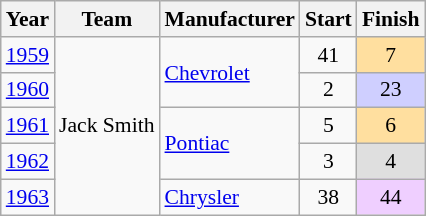<table class="wikitable" style="font-size: 90%;">
<tr>
<th>Year</th>
<th>Team</th>
<th>Manufacturer</th>
<th>Start</th>
<th>Finish</th>
</tr>
<tr>
<td><a href='#'>1959</a></td>
<td rowspan=5>Jack Smith</td>
<td rowspan=2><a href='#'>Chevrolet</a></td>
<td align="center">41</td>
<td align="center" style="background:#FFDF9F;">7</td>
</tr>
<tr>
<td><a href='#'>1960</a></td>
<td align="center">2</td>
<td align="center" style="background:#CFCFFF;">23</td>
</tr>
<tr>
<td><a href='#'>1961</a></td>
<td rowspan=2><a href='#'>Pontiac</a></td>
<td align="center">5</td>
<td align="center" style="background:#FFDF9F;">6</td>
</tr>
<tr>
<td><a href='#'>1962</a></td>
<td align="center">3</td>
<td align="center" style="background:#DFDFDF;">4</td>
</tr>
<tr>
<td><a href='#'>1963</a></td>
<td><a href='#'>Chrysler</a></td>
<td align="center">38</td>
<td align="center" style="background:#EFCFFF;">44</td>
</tr>
</table>
